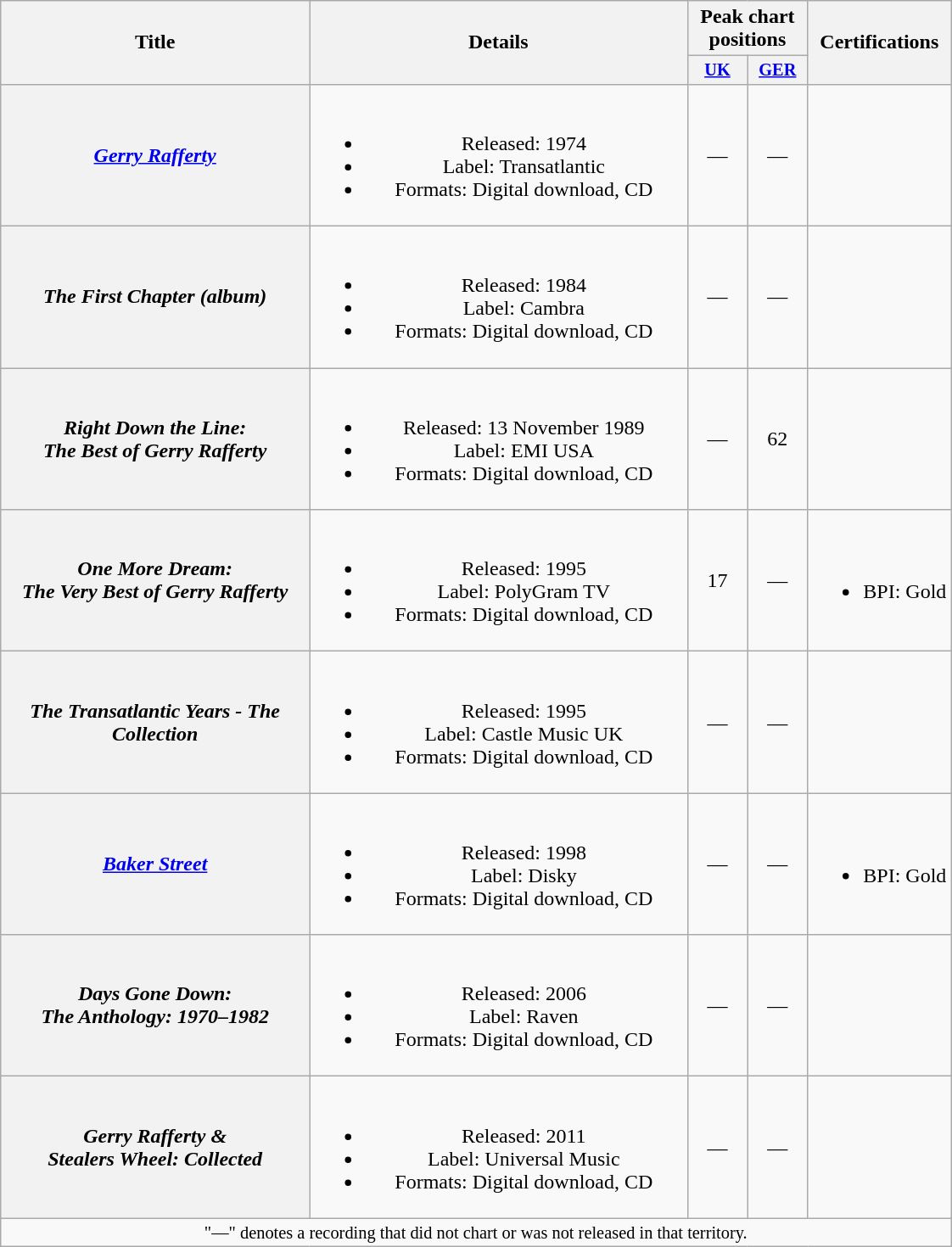<table class="wikitable plainrowheaders" style="text-align:center;">
<tr>
<th scope="col" rowspan="2" style="width:14.7em;">Title</th>
<th scope="col" rowspan="2" style="width:18.1em;">Details</th>
<th scope="col" colspan="2">Peak chart positions</th>
<th scope="col" rowspan="2">Certifications</th>
</tr>
<tr>
<th scope="col" style="width:3em;font-size:85%;"><a href='#'>UK</a><br></th>
<th scope="col" style="width:3em;font-size:85%;"><a href='#'>GER</a><br></th>
</tr>
<tr>
<th scope="row"><em><a href='#'>Gerry Rafferty</a></em></th>
<td><br><ul><li>Released: 1974</li><li>Label: Transatlantic</li><li>Formats: Digital download, CD</li></ul></td>
<td>—</td>
<td>—</td>
<td></td>
</tr>
<tr>
<th scope="row"><em>The First Chapter (album)</em></th>
<td><br><ul><li>Released: 1984</li><li>Label: Cambra</li><li>Formats: Digital download, CD</li></ul></td>
<td>—</td>
<td>—</td>
<td></td>
</tr>
<tr>
<th scope="row"><em>Right Down the Line:<br>The Best of Gerry Rafferty</em></th>
<td><br><ul><li>Released: 13 November 1989</li><li>Label: EMI USA</li><li>Formats: Digital download, CD</li></ul></td>
<td>—</td>
<td>62</td>
<td></td>
</tr>
<tr>
<th scope="row"><em>One More Dream:<br>The Very Best of Gerry Rafferty</em></th>
<td><br><ul><li>Released: 1995</li><li>Label: PolyGram TV</li><li>Formats: Digital download, CD</li></ul></td>
<td>17</td>
<td>—</td>
<td><br><ul><li>BPI: Gold</li></ul></td>
</tr>
<tr>
<th scope="row"><em>The Transatlantic Years - The Collection</em></th>
<td><br><ul><li>Released: 1995</li><li>Label: Castle Music UK</li><li>Formats: Digital download, CD</li></ul></td>
<td>—</td>
<td>—</td>
<td></td>
</tr>
<tr>
<th scope="row"><em><a href='#'>Baker Street</a></em></th>
<td><br><ul><li>Released: 1998</li><li>Label: Disky</li><li>Formats: Digital download, CD</li></ul></td>
<td>—</td>
<td>—</td>
<td><br><ul><li>BPI: Gold</li></ul></td>
</tr>
<tr>
<th scope="row"><em>Days Gone Down:<br>The Anthology: 1970–1982</em></th>
<td><br><ul><li>Released: 2006</li><li>Label: Raven</li><li>Formats: Digital download, CD</li></ul></td>
<td>—</td>
<td>—</td>
<td></td>
</tr>
<tr>
<th scope="row"><em>Gerry Rafferty &<br>Stealers Wheel: Collected</em></th>
<td><br><ul><li>Released: 2011</li><li>Label: Universal Music</li><li>Formats: Digital download, CD</li></ul></td>
<td>—</td>
<td>—</td>
<td></td>
</tr>
<tr>
<td colspan="15" style="font-size:85%">"—" denotes a recording that did not chart or was not released in that territory.</td>
</tr>
</table>
